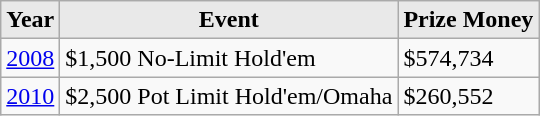<table class="wikitable">
<tr>
<th style="background: #E9E9E9;">Year</th>
<th style="background: #E9E9E9;">Event</th>
<th style="background: #E9E9E9;">Prize Money</th>
</tr>
<tr>
<td><a href='#'>2008</a></td>
<td>$1,500 No-Limit Hold'em</td>
<td>$574,734</td>
</tr>
<tr>
<td><a href='#'>2010</a></td>
<td>$2,500 Pot Limit Hold'em/Omaha</td>
<td>$260,552</td>
</tr>
</table>
